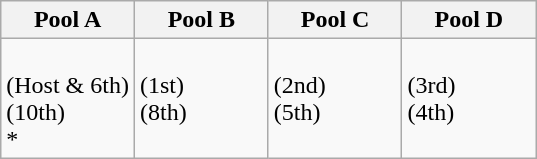<table class="wikitable">
<tr>
<th width=25%>Pool A</th>
<th width=25%>Pool B</th>
<th width=25%>Pool C</th>
<th width=25%>Pool D</th>
</tr>
<tr>
<td valign=top><br> (Host & 6th)<br>
 (10th)<br>
<s></s> *</td>
<td valign=top><br> (1st)<br>
 (8th)<br>
</td>
<td><br> (2nd)<br>
 (5th)<br>
<br>
</td>
<td><br> (3rd)<br>
 (4th)<br>
<br>
</td>
</tr>
</table>
